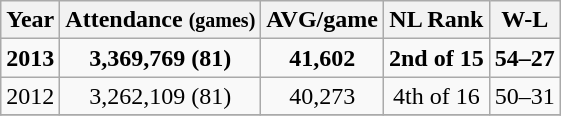<table class="wikitable" style="text-align:center;">
<tr>
<th>Year</th>
<th>Attendance <small>(games)</small></th>
<th>AVG/game</th>
<th>NL Rank</th>
<th>W-L</th>
</tr>
<tr>
<td><strong>2013</strong></td>
<td><strong>3,369,769 (81)</strong></td>
<td><strong>41,602</strong></td>
<td><strong>2nd of 15</strong></td>
<td><strong>54–27</strong> </td>
</tr>
<tr>
<td>2012</td>
<td>3,262,109 (81)</td>
<td>40,273</td>
<td>4th of 16</td>
<td>50–31</td>
</tr>
<tr | >
</tr>
</table>
